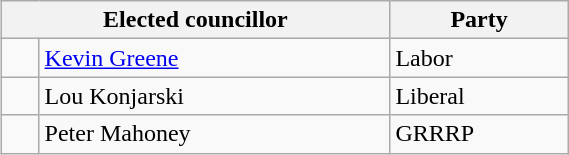<table class="wikitable" style="float:right;clear:right;width:30%">
<tr>
<th colspan="2">Elected councillor</th>
<th>Party</th>
</tr>
<tr>
<td> </td>
<td><a href='#'>Kevin Greene</a></td>
<td>Labor</td>
</tr>
<tr>
<td> </td>
<td>Lou Konjarski</td>
<td>Liberal</td>
</tr>
<tr>
<td> </td>
<td>Peter Mahoney</td>
<td>GRRRP</td>
</tr>
</table>
